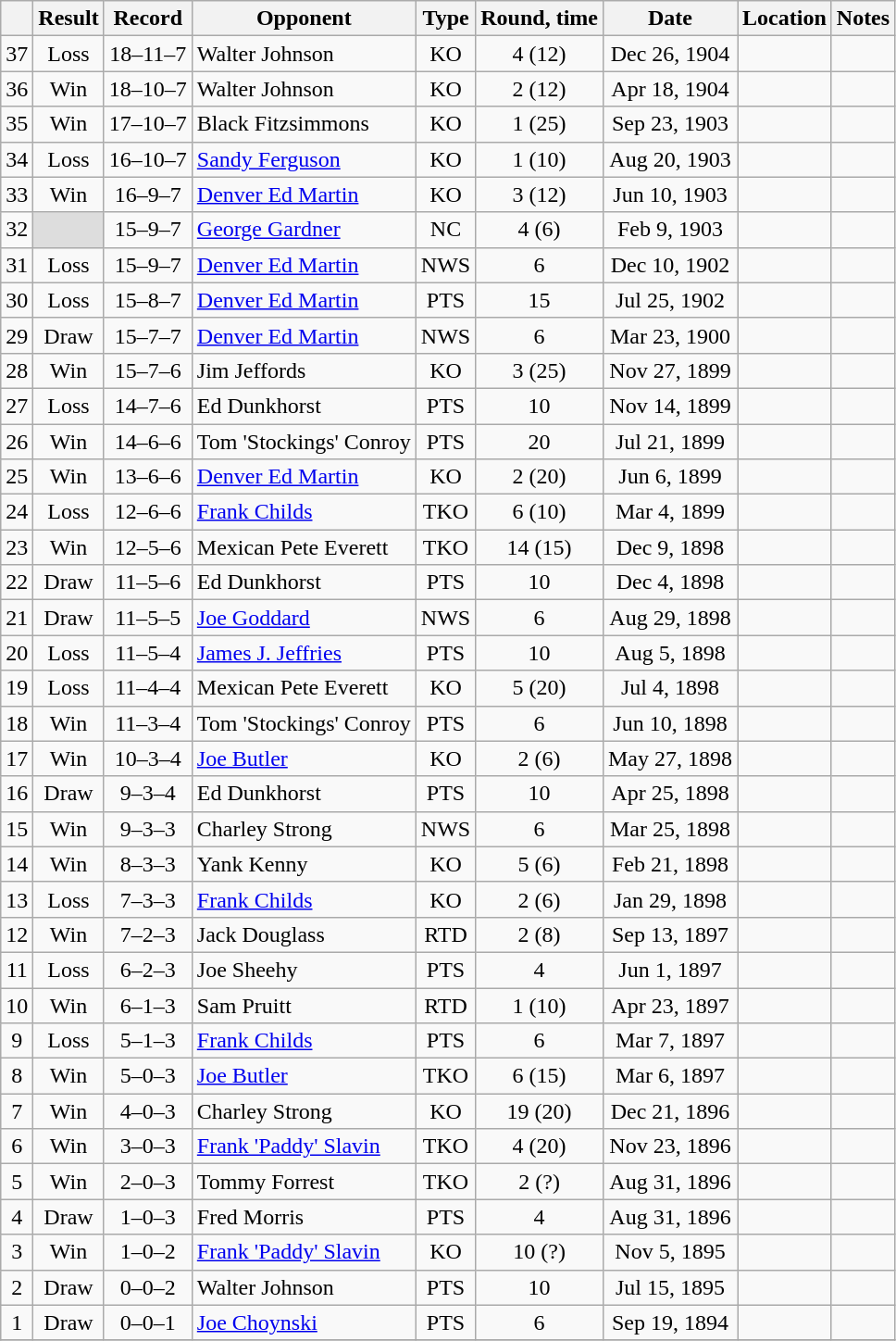<table class="wikitable mw-collapsible" style="text-align:center">
<tr>
<th></th>
<th>Result</th>
<th>Record</th>
<th>Opponent</th>
<th>Type</th>
<th>Round, time</th>
<th>Date</th>
<th>Location</th>
<th>Notes</th>
</tr>
<tr>
<td>37</td>
<td>Loss</td>
<td>18–11–7 </td>
<td align=left>Walter Johnson</td>
<td>KO</td>
<td>4 (12)</td>
<td>Dec 26, 1904</td>
<td style="text-align:left;"></td>
<td></td>
</tr>
<tr>
<td>36</td>
<td>Win</td>
<td>18–10–7 </td>
<td align=left>Walter Johnson</td>
<td>KO</td>
<td>2 (12)</td>
<td>Apr 18, 1904</td>
<td style="text-align:left;"></td>
<td></td>
</tr>
<tr>
<td>35</td>
<td>Win</td>
<td>17–10–7 </td>
<td align=left>Black Fitzsimmons</td>
<td>KO</td>
<td>1 (25)</td>
<td>Sep 23, 1903</td>
<td style="text-align:left;"></td>
<td></td>
</tr>
<tr>
<td>34</td>
<td>Loss</td>
<td>16–10–7 </td>
<td align=left><a href='#'>Sandy Ferguson</a></td>
<td>KO</td>
<td>1 (10)</td>
<td>Aug 20, 1903</td>
<td style="text-align:left;"></td>
<td></td>
</tr>
<tr>
<td>33</td>
<td>Win</td>
<td>16–9–7 </td>
<td align=left><a href='#'>Denver Ed Martin</a></td>
<td>KO</td>
<td>3 (12)</td>
<td>Jun 10, 1903</td>
<td style="text-align:left;"></td>
<td></td>
</tr>
<tr>
<td>32</td>
<td style="background:#DDD"></td>
<td>15–9–7 </td>
<td align=left><a href='#'>George Gardner</a></td>
<td>NC</td>
<td>4 (6)</td>
<td>Feb 9, 1903</td>
<td style="text-align:left;"></td>
<td style="text-align:left;"></td>
</tr>
<tr>
<td>31</td>
<td>Loss</td>
<td>15–9–7</td>
<td align=left><a href='#'>Denver Ed Martin</a></td>
<td>NWS</td>
<td>6</td>
<td>Dec 10, 1902</td>
<td style="text-align:left;"></td>
<td style="text-align:left;"></td>
</tr>
<tr>
<td>30</td>
<td>Loss</td>
<td>15–8–7</td>
<td align=left><a href='#'>Denver Ed Martin</a></td>
<td>PTS</td>
<td>15</td>
<td>Jul 25, 1902</td>
<td style="text-align:left;"></td>
<td style="text-align:left;"></td>
</tr>
<tr>
<td>29</td>
<td>Draw</td>
<td>15–7–7</td>
<td align=left><a href='#'>Denver Ed Martin</a></td>
<td>NWS</td>
<td>6</td>
<td>Mar 23, 1900</td>
<td style="text-align:left;"></td>
<td></td>
</tr>
<tr>
<td>28</td>
<td>Win</td>
<td>15–7–6</td>
<td align=left>Jim Jeffords</td>
<td>KO</td>
<td>3 (25)</td>
<td>Nov 27, 1899</td>
<td style="text-align:left;"></td>
<td></td>
</tr>
<tr>
<td>27</td>
<td>Loss</td>
<td>14–7–6</td>
<td align=left>Ed Dunkhorst</td>
<td>PTS</td>
<td>10</td>
<td>Nov 14, 1899</td>
<td style="text-align:left;"></td>
<td></td>
</tr>
<tr>
<td>26</td>
<td>Win</td>
<td>14–6–6</td>
<td align=left>Tom 'Stockings' Conroy</td>
<td>PTS</td>
<td>20</td>
<td>Jul 21, 1899</td>
<td style="text-align:left;"></td>
<td></td>
</tr>
<tr>
<td>25</td>
<td>Win</td>
<td>13–6–6</td>
<td align=left><a href='#'>Denver Ed Martin</a></td>
<td>KO</td>
<td>2 (20)</td>
<td>Jun 6, 1899</td>
<td style="text-align:left;"></td>
<td></td>
</tr>
<tr>
<td>24</td>
<td>Loss</td>
<td>12–6–6</td>
<td align=left><a href='#'>Frank Childs</a></td>
<td>TKO</td>
<td>6 (10)</td>
<td>Mar 4, 1899</td>
<td style="text-align:left;"></td>
<td style="text-align:left;"></td>
</tr>
<tr>
<td>23</td>
<td>Win</td>
<td>12–5–6</td>
<td align=left>Mexican Pete Everett</td>
<td>TKO</td>
<td>14 (15)</td>
<td>Dec 9, 1898</td>
<td style="text-align:left;"></td>
<td></td>
</tr>
<tr>
<td>22</td>
<td>Draw</td>
<td>11–5–6</td>
<td align=left>Ed Dunkhorst</td>
<td>PTS</td>
<td>10</td>
<td>Dec 4, 1898</td>
<td style="text-align:left;"></td>
<td></td>
</tr>
<tr>
<td>21</td>
<td>Draw</td>
<td>11–5–5</td>
<td align=left><a href='#'>Joe Goddard</a></td>
<td>NWS</td>
<td>6</td>
<td>Aug 29, 1898</td>
<td style="text-align:left;"></td>
<td></td>
</tr>
<tr>
<td>20</td>
<td>Loss</td>
<td>11–5–4</td>
<td align=left><a href='#'>James J. Jeffries</a></td>
<td>PTS</td>
<td>10</td>
<td>Aug 5, 1898</td>
<td style="text-align:left;"></td>
<td></td>
</tr>
<tr>
<td>19</td>
<td>Loss</td>
<td>11–4–4</td>
<td align=left>Mexican Pete Everett</td>
<td>KO</td>
<td>5 (20)</td>
<td>Jul 4, 1898</td>
<td style="text-align:left;"></td>
<td></td>
</tr>
<tr>
<td>18</td>
<td>Win</td>
<td>11–3–4</td>
<td align=left>Tom 'Stockings' Conroy</td>
<td>PTS</td>
<td>6</td>
<td>Jun 10, 1898</td>
<td style="text-align:left;"></td>
<td></td>
</tr>
<tr>
<td>17</td>
<td>Win</td>
<td>10–3–4</td>
<td align=left><a href='#'>Joe Butler</a></td>
<td>KO</td>
<td>2 (6)</td>
<td>May 27, 1898</td>
<td style="text-align:left;"></td>
<td></td>
</tr>
<tr>
<td>16</td>
<td>Draw</td>
<td>9–3–4</td>
<td align=left>Ed Dunkhorst</td>
<td>PTS</td>
<td>10</td>
<td>Apr 25, 1898</td>
<td style="text-align:left;"></td>
<td></td>
</tr>
<tr>
<td>15</td>
<td>Win</td>
<td>9–3–3</td>
<td align=left>Charley Strong</td>
<td>NWS</td>
<td>6</td>
<td>Mar 25, 1898</td>
<td style="text-align:left;"></td>
<td></td>
</tr>
<tr>
<td>14</td>
<td>Win</td>
<td>8–3–3</td>
<td align=left>Yank Kenny</td>
<td>KO</td>
<td>5 (6)</td>
<td>Feb 21, 1898</td>
<td style="text-align:left;"></td>
<td></td>
</tr>
<tr>
<td>13</td>
<td>Loss</td>
<td>7–3–3</td>
<td align=left><a href='#'>Frank Childs</a></td>
<td>KO</td>
<td>2 (6)</td>
<td>Jan 29, 1898</td>
<td style="text-align:left;"></td>
<td style="text-align:left;"></td>
</tr>
<tr>
<td>12</td>
<td>Win</td>
<td>7–2–3</td>
<td align=left>Jack Douglass</td>
<td>RTD</td>
<td>2 (8)</td>
<td>Sep 13, 1897</td>
<td style="text-align:left;"></td>
<td></td>
</tr>
<tr>
<td>11</td>
<td>Loss</td>
<td>6–2–3</td>
<td align=left>Joe Sheehy</td>
<td>PTS</td>
<td>4</td>
<td>Jun 1, 1897</td>
<td style="text-align:left;"></td>
<td></td>
</tr>
<tr>
<td>10</td>
<td>Win</td>
<td>6–1–3</td>
<td align=left>Sam Pruitt</td>
<td>RTD</td>
<td>1 (10)</td>
<td>Apr 23, 1897</td>
<td style="text-align:left;"></td>
<td style="text-align:left;"></td>
</tr>
<tr>
<td>9</td>
<td>Loss</td>
<td>5–1–3</td>
<td align=left><a href='#'>Frank Childs</a></td>
<td>PTS</td>
<td>6</td>
<td>Mar 7, 1897</td>
<td style="text-align:left;"></td>
<td></td>
</tr>
<tr>
<td>8</td>
<td>Win</td>
<td>5–0–3</td>
<td align=left><a href='#'>Joe Butler</a></td>
<td>TKO</td>
<td>6 (15)</td>
<td>Mar 6, 1897</td>
<td style="text-align:left;"></td>
<td style="text-align:left;"></td>
</tr>
<tr>
<td>7</td>
<td>Win</td>
<td>4–0–3</td>
<td align=left>Charley Strong</td>
<td>KO</td>
<td>19 (20)</td>
<td>Dec 21, 1896</td>
<td style="text-align:left;"></td>
<td style="text-align:left;"></td>
</tr>
<tr>
<td>6</td>
<td>Win</td>
<td>3–0–3</td>
<td align=left><a href='#'>Frank 'Paddy' Slavin</a></td>
<td>TKO</td>
<td>4 (20)</td>
<td>Nov 23, 1896</td>
<td style="text-align:left;"></td>
<td></td>
</tr>
<tr>
<td>5</td>
<td>Win</td>
<td>2–0–3</td>
<td align=left>Tommy Forrest</td>
<td>TKO</td>
<td>2 (?)</td>
<td>Aug 31, 1896</td>
<td style="text-align:left;"></td>
<td></td>
</tr>
<tr>
<td>4</td>
<td>Draw</td>
<td>1–0–3</td>
<td align=left>Fred Morris</td>
<td>PTS</td>
<td>4</td>
<td>Aug 31, 1896</td>
<td style="text-align:left;"></td>
<td></td>
</tr>
<tr>
<td>3</td>
<td>Win</td>
<td>1–0–2</td>
<td align=left><a href='#'>Frank 'Paddy' Slavin</a></td>
<td>KO</td>
<td>10 (?)</td>
<td>Nov 5, 1895</td>
<td style="text-align:left;"></td>
<td></td>
</tr>
<tr>
<td>2</td>
<td>Draw</td>
<td>0–0–2</td>
<td align=left>Walter Johnson</td>
<td>PTS</td>
<td>10</td>
<td>Jul 15, 1895</td>
<td style="text-align:left;"></td>
<td></td>
</tr>
<tr>
<td>1</td>
<td>Draw</td>
<td>0–0–1</td>
<td align=left><a href='#'>Joe Choynski</a></td>
<td>PTS</td>
<td>6</td>
<td>Sep 19, 1894</td>
<td style="text-align:left;"></td>
<td></td>
</tr>
<tr>
</tr>
</table>
